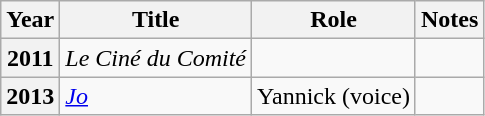<table class="wikitable sortable">
<tr>
<th>Year</th>
<th>Title</th>
<th>Role</th>
<th>Notes</th>
</tr>
<tr>
<th>2011</th>
<td><em>Le Ciné du Comité</em></td>
<td></td>
<td></td>
</tr>
<tr>
<th>2013</th>
<td><em><a href='#'>Jo</a></em></td>
<td>Yannick (voice)</td>
<td></td>
</tr>
</table>
